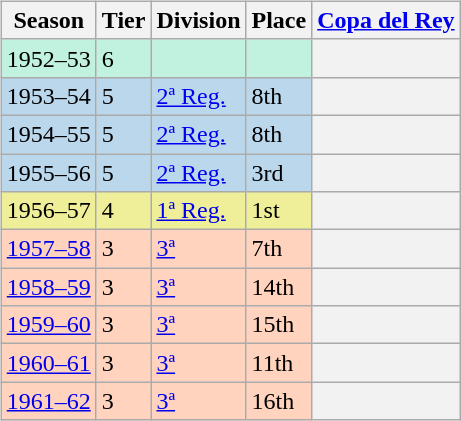<table>
<tr>
<td valign="top" width=0%><br><table class="wikitable">
<tr style="background:#f0f6fa;">
<th>Season</th>
<th>Tier</th>
<th>Division</th>
<th>Place</th>
<th><a href='#'>Copa del Rey</a></th>
</tr>
<tr>
<td style="background:#C0F2DF;">1952–53</td>
<td style="background:#C0F2DF;">6</td>
<td style="background:#C0F2DF;"></td>
<td style="background:#C0F2DF;"></td>
<th></th>
</tr>
<tr>
<td style="background:#BBD7EC;">1953–54</td>
<td style="background:#BBD7EC;">5</td>
<td style="background:#BBD7EC;"><a href='#'>2ª Reg.</a></td>
<td style="background:#BBD7EC;">8th</td>
<th></th>
</tr>
<tr>
<td style="background:#BBD7EC;">1954–55</td>
<td style="background:#BBD7EC;">5</td>
<td style="background:#BBD7EC;"><a href='#'>2ª Reg.</a></td>
<td style="background:#BBD7EC;">8th</td>
<th></th>
</tr>
<tr>
<td style="background:#BBD7EC;">1955–56</td>
<td style="background:#BBD7EC;">5</td>
<td style="background:#BBD7EC;"><a href='#'>2ª Reg.</a></td>
<td style="background:#BBD7EC;">3rd</td>
<th></th>
</tr>
<tr>
<td style="background:#EFEF99;">1956–57</td>
<td style="background:#EFEF99;">4</td>
<td style="background:#EFEF99;"><a href='#'>1ª Reg.</a></td>
<td style="background:#EFEF99;">1st</td>
<th></th>
</tr>
<tr>
<td style="background:#FFD3BD;"><a href='#'>1957–58</a></td>
<td style="background:#FFD3BD;">3</td>
<td style="background:#FFD3BD;"><a href='#'>3ª</a></td>
<td style="background:#FFD3BD;">7th</td>
<th></th>
</tr>
<tr>
<td style="background:#FFD3BD;"><a href='#'>1958–59</a></td>
<td style="background:#FFD3BD;">3</td>
<td style="background:#FFD3BD;"><a href='#'>3ª</a></td>
<td style="background:#FFD3BD;">14th</td>
<th></th>
</tr>
<tr>
<td style="background:#FFD3BD;"><a href='#'>1959–60</a></td>
<td style="background:#FFD3BD;">3</td>
<td style="background:#FFD3BD;"><a href='#'>3ª</a></td>
<td style="background:#FFD3BD;">15th</td>
<th></th>
</tr>
<tr>
<td style="background:#FFD3BD;"><a href='#'>1960–61</a></td>
<td style="background:#FFD3BD;">3</td>
<td style="background:#FFD3BD;"><a href='#'>3ª</a></td>
<td style="background:#FFD3BD;">11th</td>
<th></th>
</tr>
<tr>
<td style="background:#FFD3BD;"><a href='#'>1961–62</a></td>
<td style="background:#FFD3BD;">3</td>
<td style="background:#FFD3BD;"><a href='#'>3ª</a></td>
<td style="background:#FFD3BD;">16th</td>
<th></th>
</tr>
</table>
</td>
</tr>
</table>
